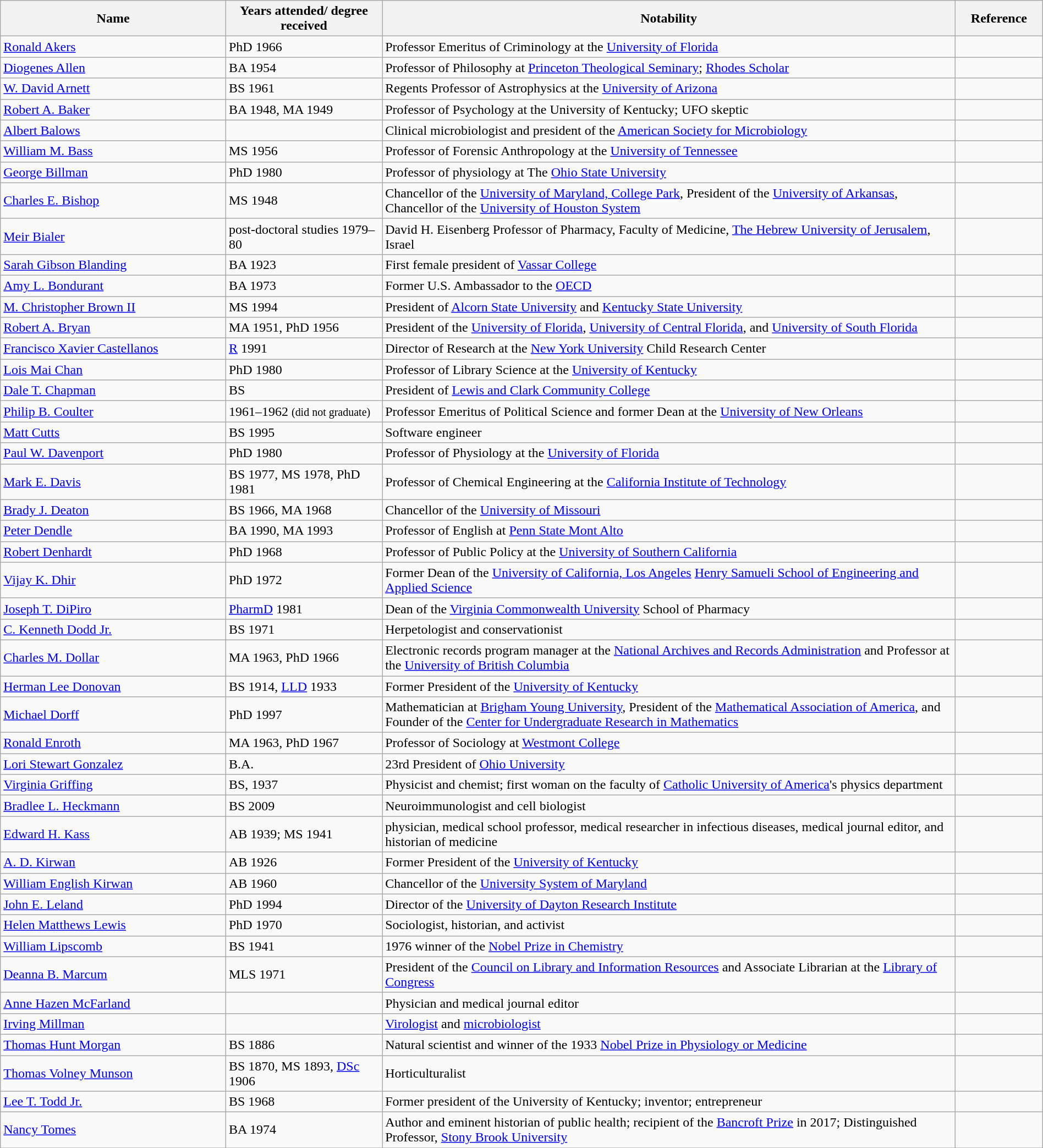<table width="100%" class="wikitable sortable">
<tr>
<th style="width:*;">Name</th>
<th style="width:15%;">Years attended/ degree received</th>
<th style="width:55%;" class="unsortable">Notability</th>
<th style="width:*;" class="unsortable">Reference</th>
</tr>
<tr>
<td><a href='#'>Ronald Akers</a></td>
<td>PhD 1966</td>
<td>Professor Emeritus of Criminology at the <a href='#'>University of Florida</a></td>
<td></td>
</tr>
<tr>
<td><a href='#'>Diogenes Allen</a></td>
<td>BA 1954</td>
<td>Professor of Philosophy at <a href='#'>Princeton Theological Seminary</a>; <a href='#'>Rhodes Scholar</a></td>
<td></td>
</tr>
<tr>
<td><a href='#'>W. David Arnett</a></td>
<td>BS 1961</td>
<td>Regents Professor of Astrophysics at the <a href='#'>University of Arizona</a></td>
<td></td>
</tr>
<tr>
<td><a href='#'>Robert A. Baker</a></td>
<td>BA 1948, MA 1949</td>
<td>Professor of Psychology at the University of Kentucky; UFO skeptic</td>
<td></td>
</tr>
<tr>
<td><a href='#'>Albert Balows</a></td>
<td></td>
<td>Clinical microbiologist and president of the <a href='#'>American Society for Microbiology</a></td>
</tr>
<tr>
<td><a href='#'>William M. Bass</a></td>
<td>MS 1956</td>
<td>Professor of Forensic Anthropology at the <a href='#'>University of Tennessee</a></td>
<td></td>
</tr>
<tr>
<td><a href='#'>George Billman</a></td>
<td>PhD 1980</td>
<td>Professor of physiology at The <a href='#'>Ohio State University</a></td>
<td></td>
</tr>
<tr>
<td><a href='#'>Charles E. Bishop</a></td>
<td>MS 1948</td>
<td>Chancellor of the <a href='#'>University of Maryland, College Park</a>, President of the <a href='#'>University of Arkansas</a>, Chancellor of the <a href='#'>University of Houston System</a></td>
<td></td>
</tr>
<tr>
<td><a href='#'>Meir Bialer</a></td>
<td>post-doctoral studies 1979–80</td>
<td>David H. Eisenberg Professor of Pharmacy, Faculty of Medicine, <a href='#'>The Hebrew University of Jerusalem</a>, Israel</td>
<td></td>
</tr>
<tr>
<td><a href='#'>Sarah Gibson Blanding</a></td>
<td>BA 1923</td>
<td>First female president of <a href='#'>Vassar College</a></td>
<td></td>
</tr>
<tr>
<td><a href='#'>Amy L. Bondurant</a></td>
<td>BA 1973</td>
<td>Former U.S. Ambassador to the <a href='#'>OECD</a></td>
<td></td>
</tr>
<tr>
<td><a href='#'>M. Christopher Brown II</a></td>
<td>MS 1994</td>
<td>President of <a href='#'>Alcorn State University</a> and <a href='#'>Kentucky State University</a></td>
<td></td>
</tr>
<tr>
<td><a href='#'>Robert A. Bryan</a></td>
<td>MA 1951, PhD 1956</td>
<td>President of the <a href='#'>University of Florida</a>, <a href='#'>University of Central Florida</a>, and <a href='#'>University of South Florida</a></td>
<td></td>
</tr>
<tr>
<td><a href='#'>Francisco Xavier Castellanos</a></td>
<td><a href='#'>R</a> 1991</td>
<td>Director of Research at the <a href='#'>New York University</a> Child Research Center</td>
<td></td>
</tr>
<tr>
<td><a href='#'>Lois Mai Chan</a></td>
<td>PhD 1980</td>
<td>Professor of Library Science at the <a href='#'>University of Kentucky</a></td>
<td></td>
</tr>
<tr>
<td><a href='#'>Dale T. Chapman</a></td>
<td>BS</td>
<td>President of <a href='#'>Lewis and Clark Community College</a></td>
<td></td>
</tr>
<tr>
<td><a href='#'>Philip B. Coulter</a></td>
<td>1961–1962 <small>(did not graduate)</small></td>
<td>Professor Emeritus of Political Science and former Dean at the <a href='#'>University of New Orleans</a></td>
<td></td>
</tr>
<tr>
<td><a href='#'>Matt Cutts</a></td>
<td>BS 1995</td>
<td>Software engineer</td>
<td></td>
</tr>
<tr>
<td><a href='#'>Paul W. Davenport</a></td>
<td>PhD 1980</td>
<td>Professor of Physiology at the <a href='#'>University of Florida</a></td>
<td></td>
</tr>
<tr>
<td><a href='#'>Mark E. Davis</a></td>
<td>BS 1977, MS 1978, PhD 1981</td>
<td>Professor of Chemical Engineering at the <a href='#'>California Institute of Technology</a></td>
<td></td>
</tr>
<tr>
<td><a href='#'>Brady J. Deaton</a></td>
<td>BS 1966, MA 1968</td>
<td>Chancellor of the <a href='#'>University of Missouri</a></td>
<td></td>
</tr>
<tr>
<td><a href='#'>Peter Dendle</a></td>
<td>BA 1990, MA 1993</td>
<td>Professor of English at <a href='#'>Penn State Mont Alto</a></td>
<td></td>
</tr>
<tr>
<td><a href='#'>Robert Denhardt</a></td>
<td>PhD 1968</td>
<td>Professor of Public Policy at the <a href='#'>University of Southern California</a></td>
<td></td>
</tr>
<tr>
<td><a href='#'>Vijay K. Dhir</a></td>
<td>PhD 1972</td>
<td>Former Dean of the <a href='#'>University of California, Los Angeles</a> <a href='#'>Henry Samueli School of Engineering and Applied Science</a></td>
<td></td>
</tr>
<tr>
<td><a href='#'>Joseph T. DiPiro</a></td>
<td><a href='#'>PharmD</a> 1981</td>
<td>Dean of the <a href='#'>Virginia Commonwealth University</a> School of Pharmacy</td>
<td></td>
</tr>
<tr>
<td><a href='#'>C. Kenneth Dodd Jr.</a></td>
<td>BS 1971</td>
<td>Herpetologist and conservationist</td>
<td></td>
</tr>
<tr>
<td><a href='#'>Charles M. Dollar</a></td>
<td>MA 1963, PhD 1966</td>
<td>Electronic records program manager at the <a href='#'>National Archives and Records Administration</a> and Professor at the <a href='#'>University of British Columbia</a></td>
<td></td>
</tr>
<tr>
<td><a href='#'>Herman Lee Donovan</a></td>
<td>BS 1914, <a href='#'>LLD</a> 1933</td>
<td>Former President of the <a href='#'>University of Kentucky</a></td>
<td></td>
</tr>
<tr>
<td><a href='#'>Michael Dorff</a></td>
<td>PhD 1997</td>
<td>Mathematician at <a href='#'>Brigham Young University</a>, President of the <a href='#'>Mathematical Association of America</a>, and Founder of the <a href='#'>Center for Undergraduate Research in Mathematics</a></td>
<td></td>
</tr>
<tr>
<td><a href='#'>Ronald Enroth</a></td>
<td>MA 1963, PhD 1967</td>
<td>Professor of Sociology at <a href='#'>Westmont College</a></td>
<td></td>
</tr>
<tr>
<td><a href='#'>Lori Stewart Gonzalez</a></td>
<td>B.A.</td>
<td>23rd President of <a href='#'>Ohio University</a></td>
<td></td>
</tr>
<tr>
<td><a href='#'>Virginia Griffing</a></td>
<td>BS, 1937</td>
<td>Physicist and chemist; first woman on the faculty of <a href='#'>Catholic University of America</a>'s physics department</td>
<td></td>
</tr>
<tr>
<td><a href='#'>Bradlee L. Heckmann</a></td>
<td>BS 2009</td>
<td>Neuroimmunologist and cell biologist</td>
<td></td>
</tr>
<tr>
<td><a href='#'>Edward H. Kass</a></td>
<td>AB 1939; MS 1941</td>
<td>physician, medical school professor, medical researcher in infectious diseases, medical journal editor, and historian of medicine</td>
<td></td>
</tr>
<tr>
<td><a href='#'>A. D. Kirwan</a></td>
<td>AB 1926</td>
<td>Former President of the <a href='#'>University of Kentucky</a></td>
<td></td>
</tr>
<tr>
<td><a href='#'>William English Kirwan</a></td>
<td>AB 1960</td>
<td>Chancellor of the <a href='#'>University System of Maryland</a></td>
<td></td>
</tr>
<tr>
<td><a href='#'>John E. Leland</a></td>
<td>PhD 1994</td>
<td>Director of the <a href='#'>University of Dayton Research Institute</a></td>
<td></td>
</tr>
<tr>
<td><a href='#'>Helen Matthews Lewis</a></td>
<td>PhD 1970</td>
<td>Sociologist, historian, and activist</td>
<td></td>
</tr>
<tr>
<td><a href='#'>William Lipscomb</a></td>
<td>BS 1941</td>
<td>1976 winner of the <a href='#'>Nobel Prize in Chemistry</a></td>
<td></td>
</tr>
<tr>
<td><a href='#'>Deanna B. Marcum</a></td>
<td>MLS 1971</td>
<td>President of the <a href='#'>Council on Library and Information Resources</a> and Associate Librarian at the <a href='#'>Library of Congress</a></td>
<td></td>
</tr>
<tr>
<td><a href='#'>Anne Hazen McFarland</a></td>
<td></td>
<td>Physician and medical journal editor</td>
<td></td>
</tr>
<tr>
<td><a href='#'>Irving Millman</a></td>
<td></td>
<td><a href='#'>Virologist</a> and <a href='#'>microbiologist</a></td>
</tr>
<tr>
<td><a href='#'>Thomas Hunt Morgan</a></td>
<td>BS 1886</td>
<td>Natural scientist and winner of the 1933 <a href='#'>Nobel Prize in Physiology or Medicine</a></td>
<td></td>
</tr>
<tr>
<td><a href='#'>Thomas Volney Munson</a></td>
<td>BS 1870, MS 1893, <a href='#'>DSc</a> 1906</td>
<td>Horticulturalist</td>
<td></td>
</tr>
<tr>
<td><a href='#'>Lee T. Todd Jr.</a></td>
<td>BS 1968</td>
<td>Former president of the University of Kentucky; inventor; entrepreneur</td>
<td></td>
</tr>
<tr>
<td><a href='#'>Nancy Tomes</a></td>
<td>BA 1974</td>
<td>Author and eminent historian of public health; recipient of the <a href='#'>Bancroft Prize</a> in 2017; Distinguished Professor, <a href='#'>Stony Brook University</a></td>
<td></td>
</tr>
<tr>
</tr>
</table>
